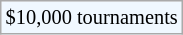<table class="wikitable" style="font-size:85%">
<tr style="background:#f0f8ff;">
<td>$10,000 tournaments</td>
</tr>
</table>
